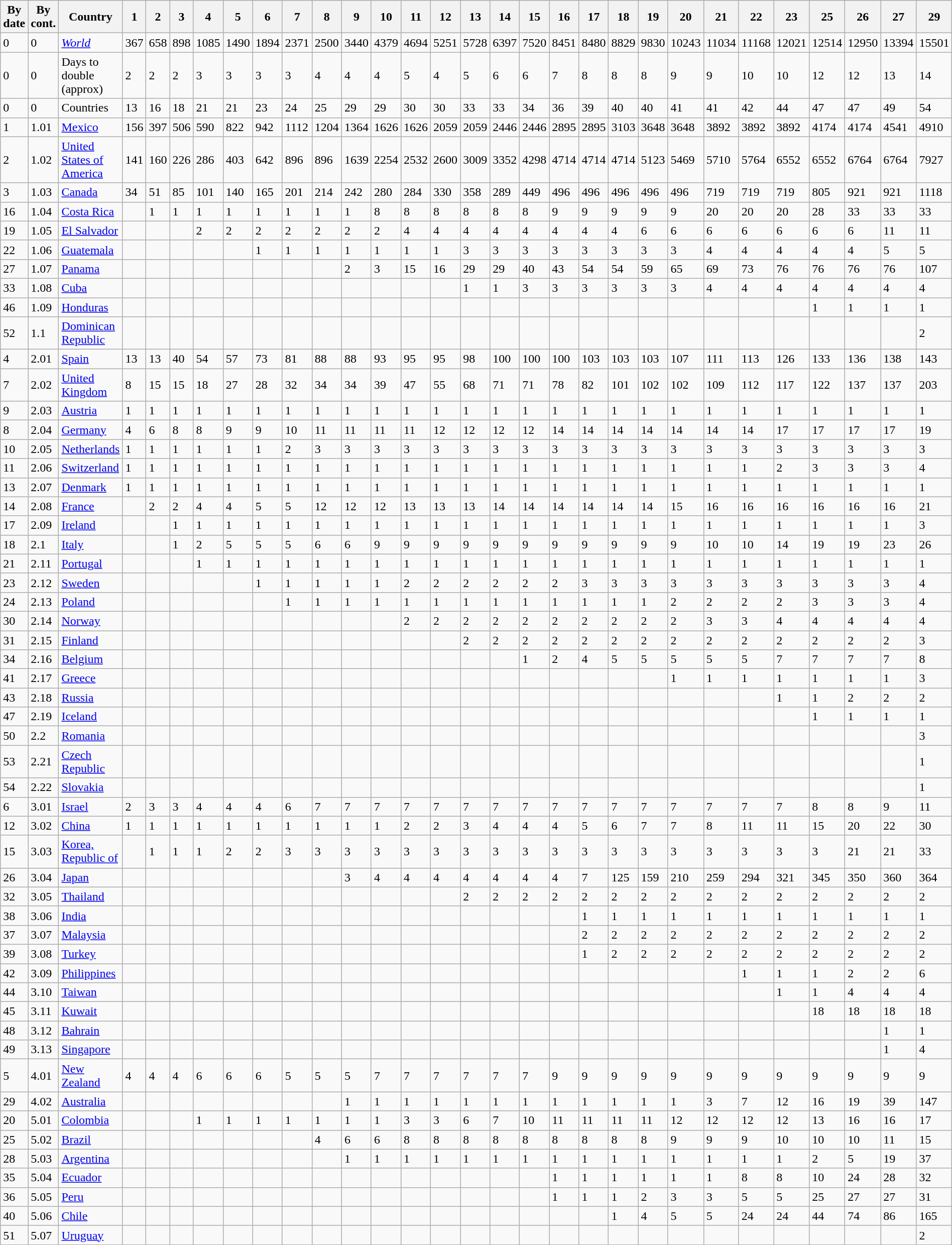<table class="wikitable sortable" align="center">
<tr>
<th>By date</th>
<th>By cont.</th>
<th>Country</th>
<th>1</th>
<th>2</th>
<th>3</th>
<th>4</th>
<th>5</th>
<th>6</th>
<th>7</th>
<th>8</th>
<th>9</th>
<th>10</th>
<th>11</th>
<th>12</th>
<th>13</th>
<th>14</th>
<th>15</th>
<th>16</th>
<th>17</th>
<th>18</th>
<th>19</th>
<th>20</th>
<th>21</th>
<th>22</th>
<th>23</th>
<th>25</th>
<th>26</th>
<th>27</th>
<th>29</th>
</tr>
<tr>
<td>0</td>
<td>0</td>
<td> <em><a href='#'>World</a></em></td>
<td>367</td>
<td>658</td>
<td>898</td>
<td>1085</td>
<td>1490</td>
<td>1894</td>
<td>2371</td>
<td>2500</td>
<td>3440</td>
<td>4379</td>
<td>4694</td>
<td>5251</td>
<td>5728</td>
<td>6397</td>
<td>7520</td>
<td>8451</td>
<td>8480</td>
<td>8829</td>
<td>9830</td>
<td>10243</td>
<td>11034</td>
<td>11168</td>
<td>12021</td>
<td>12514</td>
<td>12950</td>
<td>13394</td>
<td>15501</td>
</tr>
<tr>
<td>0</td>
<td>0</td>
<td>Days to double (approx)</td>
<td>2</td>
<td>2</td>
<td>2</td>
<td>3</td>
<td>3</td>
<td>3</td>
<td>3</td>
<td>4</td>
<td>4</td>
<td>4</td>
<td>5</td>
<td>4</td>
<td>5</td>
<td>6</td>
<td>6</td>
<td>7</td>
<td>8</td>
<td>8</td>
<td>8</td>
<td>9</td>
<td>9</td>
<td>10</td>
<td>10</td>
<td>12</td>
<td>12</td>
<td>13</td>
<td>14</td>
</tr>
<tr>
<td>0</td>
<td>0</td>
<td>Countries</td>
<td>13</td>
<td>16</td>
<td>18</td>
<td>21</td>
<td>21</td>
<td>23</td>
<td>24</td>
<td>25</td>
<td>29</td>
<td>29</td>
<td>30</td>
<td>30</td>
<td>33</td>
<td>33</td>
<td>34</td>
<td>36</td>
<td>39</td>
<td>40</td>
<td>40</td>
<td>41</td>
<td>41</td>
<td>42</td>
<td>44</td>
<td>47</td>
<td>47</td>
<td>49</td>
<td>54</td>
</tr>
<tr>
<td>1</td>
<td>1.01</td>
<td> <a href='#'>Mexico</a></td>
<td>156</td>
<td>397</td>
<td>506</td>
<td>590</td>
<td>822</td>
<td>942</td>
<td>1112</td>
<td>1204</td>
<td>1364</td>
<td>1626</td>
<td>1626</td>
<td>2059</td>
<td>2059</td>
<td>2446</td>
<td>2446</td>
<td>2895</td>
<td>2895</td>
<td>3103</td>
<td>3648</td>
<td>3648</td>
<td>3892</td>
<td>3892</td>
<td>3892</td>
<td>4174</td>
<td>4174</td>
<td>4541</td>
<td>4910</td>
</tr>
<tr>
<td>2</td>
<td>1.02</td>
<td> <a href='#'>United States of America</a></td>
<td>141</td>
<td>160</td>
<td>226</td>
<td>286</td>
<td>403</td>
<td>642</td>
<td>896</td>
<td>896</td>
<td>1639</td>
<td>2254</td>
<td>2532</td>
<td>2600</td>
<td>3009</td>
<td>3352</td>
<td>4298</td>
<td>4714</td>
<td>4714</td>
<td>4714</td>
<td>5123</td>
<td>5469</td>
<td>5710</td>
<td>5764</td>
<td>6552</td>
<td>6552</td>
<td>6764</td>
<td>6764</td>
<td>7927</td>
</tr>
<tr>
<td>3</td>
<td>1.03</td>
<td> <a href='#'>Canada</a></td>
<td>34</td>
<td>51</td>
<td>85</td>
<td>101</td>
<td>140</td>
<td>165</td>
<td>201</td>
<td>214</td>
<td>242</td>
<td>280</td>
<td>284</td>
<td>330</td>
<td>358</td>
<td>289</td>
<td>449</td>
<td>496</td>
<td>496</td>
<td>496</td>
<td>496</td>
<td>496</td>
<td>719</td>
<td>719</td>
<td>719</td>
<td>805</td>
<td>921</td>
<td>921</td>
<td>1118</td>
</tr>
<tr>
<td>16</td>
<td>1.04</td>
<td> <a href='#'>Costa Rica</a></td>
<td></td>
<td>1</td>
<td>1</td>
<td>1</td>
<td>1</td>
<td>1</td>
<td>1</td>
<td>1</td>
<td>1</td>
<td>8</td>
<td>8</td>
<td>8</td>
<td>8</td>
<td>8</td>
<td>8</td>
<td>9</td>
<td>9</td>
<td>9</td>
<td>9</td>
<td>9</td>
<td>20</td>
<td>20</td>
<td>20</td>
<td>28</td>
<td>33</td>
<td>33</td>
<td>33</td>
</tr>
<tr>
<td>19</td>
<td>1.05</td>
<td> <a href='#'>El Salvador</a></td>
<td></td>
<td></td>
<td></td>
<td>2</td>
<td>2</td>
<td>2</td>
<td>2</td>
<td>2</td>
<td>2</td>
<td>2</td>
<td>4</td>
<td>4</td>
<td>4</td>
<td>4</td>
<td>4</td>
<td>4</td>
<td>4</td>
<td>4</td>
<td>6</td>
<td>6</td>
<td>6</td>
<td>6</td>
<td>6</td>
<td>6</td>
<td>6</td>
<td>11</td>
<td>11</td>
</tr>
<tr>
<td>22</td>
<td>1.06</td>
<td> <a href='#'>Guatemala</a></td>
<td></td>
<td></td>
<td></td>
<td></td>
<td></td>
<td>1</td>
<td>1</td>
<td>1</td>
<td>1</td>
<td>1</td>
<td>1</td>
<td>1</td>
<td>3</td>
<td>3</td>
<td>3</td>
<td>3</td>
<td>3</td>
<td>3</td>
<td>3</td>
<td>3</td>
<td>4</td>
<td>4</td>
<td>4</td>
<td>4</td>
<td>4</td>
<td>5</td>
<td>5</td>
</tr>
<tr>
<td>27</td>
<td>1.07</td>
<td> <a href='#'>Panama</a></td>
<td></td>
<td></td>
<td></td>
<td></td>
<td></td>
<td></td>
<td></td>
<td></td>
<td>2</td>
<td>3</td>
<td>15</td>
<td>16</td>
<td>29</td>
<td>29</td>
<td>40</td>
<td>43</td>
<td>54</td>
<td>54</td>
<td>59</td>
<td>65</td>
<td>69</td>
<td>73</td>
<td>76</td>
<td>76</td>
<td>76</td>
<td>76</td>
<td>107</td>
</tr>
<tr>
<td>33</td>
<td>1.08</td>
<td> <a href='#'>Cuba</a></td>
<td></td>
<td></td>
<td></td>
<td></td>
<td></td>
<td></td>
<td></td>
<td></td>
<td></td>
<td></td>
<td></td>
<td></td>
<td>1</td>
<td>1</td>
<td>3</td>
<td>3</td>
<td>3</td>
<td>3</td>
<td>3</td>
<td>3</td>
<td>4</td>
<td>4</td>
<td>4</td>
<td>4</td>
<td>4</td>
<td>4</td>
<td>4</td>
</tr>
<tr>
<td>46</td>
<td>1.09</td>
<td> <a href='#'>Honduras</a></td>
<td></td>
<td></td>
<td></td>
<td></td>
<td></td>
<td></td>
<td></td>
<td></td>
<td></td>
<td></td>
<td></td>
<td></td>
<td></td>
<td></td>
<td></td>
<td></td>
<td></td>
<td></td>
<td></td>
<td></td>
<td></td>
<td></td>
<td></td>
<td>1</td>
<td>1</td>
<td>1</td>
<td>1</td>
</tr>
<tr>
<td>52</td>
<td>1.1</td>
<td> <a href='#'>Dominican Republic</a></td>
<td></td>
<td></td>
<td></td>
<td></td>
<td></td>
<td></td>
<td></td>
<td></td>
<td></td>
<td></td>
<td></td>
<td></td>
<td></td>
<td></td>
<td></td>
<td></td>
<td></td>
<td></td>
<td></td>
<td></td>
<td></td>
<td></td>
<td></td>
<td></td>
<td></td>
<td></td>
<td>2</td>
</tr>
<tr>
<td>4</td>
<td>2.01</td>
<td> <a href='#'>Spain</a></td>
<td>13</td>
<td>13</td>
<td>40</td>
<td>54</td>
<td>57</td>
<td>73</td>
<td>81</td>
<td>88</td>
<td>88</td>
<td>93</td>
<td>95</td>
<td>95</td>
<td>98</td>
<td>100</td>
<td>100</td>
<td>100</td>
<td>103</td>
<td>103</td>
<td>103</td>
<td>107</td>
<td>111</td>
<td>113</td>
<td>126</td>
<td>133</td>
<td>136</td>
<td>138</td>
<td>143</td>
</tr>
<tr>
<td>7</td>
<td>2.02</td>
<td> <a href='#'>United Kingdom</a></td>
<td>8</td>
<td>15</td>
<td>15</td>
<td>18</td>
<td>27</td>
<td>28</td>
<td>32</td>
<td>34</td>
<td>34</td>
<td>39</td>
<td>47</td>
<td>55</td>
<td>68</td>
<td>71</td>
<td>71</td>
<td>78</td>
<td>82</td>
<td>101</td>
<td>102</td>
<td>102</td>
<td>109</td>
<td>112</td>
<td>117</td>
<td>122</td>
<td>137</td>
<td>137</td>
<td>203</td>
</tr>
<tr>
<td>9</td>
<td>2.03</td>
<td> <a href='#'>Austria</a></td>
<td>1</td>
<td>1</td>
<td>1</td>
<td>1</td>
<td>1</td>
<td>1</td>
<td>1</td>
<td>1</td>
<td>1</td>
<td>1</td>
<td>1</td>
<td>1</td>
<td>1</td>
<td>1</td>
<td>1</td>
<td>1</td>
<td>1</td>
<td>1</td>
<td>1</td>
<td>1</td>
<td>1</td>
<td>1</td>
<td>1</td>
<td>1</td>
<td>1</td>
<td>1</td>
<td>1</td>
</tr>
<tr>
<td>8</td>
<td>2.04</td>
<td> <a href='#'>Germany</a></td>
<td>4</td>
<td>6</td>
<td>8</td>
<td>8</td>
<td>9</td>
<td>9</td>
<td>10</td>
<td>11</td>
<td>11</td>
<td>11</td>
<td>11</td>
<td>12</td>
<td>12</td>
<td>12</td>
<td>12</td>
<td>14</td>
<td>14</td>
<td>14</td>
<td>14</td>
<td>14</td>
<td>14</td>
<td>14</td>
<td>17</td>
<td>17</td>
<td>17</td>
<td>17</td>
<td>19</td>
</tr>
<tr>
<td>10</td>
<td>2.05</td>
<td> <a href='#'>Netherlands</a></td>
<td>1</td>
<td>1</td>
<td>1</td>
<td>1</td>
<td>1</td>
<td>1</td>
<td>2</td>
<td>3</td>
<td>3</td>
<td>3</td>
<td>3</td>
<td>3</td>
<td>3</td>
<td>3</td>
<td>3</td>
<td>3</td>
<td>3</td>
<td>3</td>
<td>3</td>
<td>3</td>
<td>3</td>
<td>3</td>
<td>3</td>
<td>3</td>
<td>3</td>
<td>3</td>
<td>3</td>
</tr>
<tr>
<td>11</td>
<td>2.06</td>
<td> <a href='#'>Switzerland</a></td>
<td>1</td>
<td>1</td>
<td>1</td>
<td>1</td>
<td>1</td>
<td>1</td>
<td>1</td>
<td>1</td>
<td>1</td>
<td>1</td>
<td>1</td>
<td>1</td>
<td>1</td>
<td>1</td>
<td>1</td>
<td>1</td>
<td>1</td>
<td>1</td>
<td>1</td>
<td>1</td>
<td>1</td>
<td>1</td>
<td>2</td>
<td>3</td>
<td>3</td>
<td>3</td>
<td>4</td>
</tr>
<tr>
<td>13</td>
<td>2.07</td>
<td> <a href='#'>Denmark</a></td>
<td>1</td>
<td>1</td>
<td>1</td>
<td>1</td>
<td>1</td>
<td>1</td>
<td>1</td>
<td>1</td>
<td>1</td>
<td>1</td>
<td>1</td>
<td>1</td>
<td>1</td>
<td>1</td>
<td>1</td>
<td>1</td>
<td>1</td>
<td>1</td>
<td>1</td>
<td>1</td>
<td>1</td>
<td>1</td>
<td>1</td>
<td>1</td>
<td>1</td>
<td>1</td>
<td>1</td>
</tr>
<tr>
<td>14</td>
<td>2.08</td>
<td> <a href='#'>France</a></td>
<td></td>
<td>2</td>
<td>2</td>
<td>4</td>
<td>4</td>
<td>5</td>
<td>5</td>
<td>12</td>
<td>12</td>
<td>12</td>
<td>13</td>
<td>13</td>
<td>13</td>
<td>14</td>
<td>14</td>
<td>14</td>
<td>14</td>
<td>14</td>
<td>14</td>
<td>15</td>
<td>16</td>
<td>16</td>
<td>16</td>
<td>16</td>
<td>16</td>
<td>16</td>
<td>21</td>
</tr>
<tr>
<td>17</td>
<td>2.09</td>
<td> <a href='#'>Ireland</a></td>
<td></td>
<td></td>
<td>1</td>
<td>1</td>
<td>1</td>
<td>1</td>
<td>1</td>
<td>1</td>
<td>1</td>
<td>1</td>
<td>1</td>
<td>1</td>
<td>1</td>
<td>1</td>
<td>1</td>
<td>1</td>
<td>1</td>
<td>1</td>
<td>1</td>
<td>1</td>
<td>1</td>
<td>1</td>
<td>1</td>
<td>1</td>
<td>1</td>
<td>1</td>
<td>3</td>
</tr>
<tr>
<td>18</td>
<td>2.1</td>
<td> <a href='#'>Italy</a></td>
<td></td>
<td></td>
<td>1</td>
<td>2</td>
<td>5</td>
<td>5</td>
<td>5</td>
<td>6</td>
<td>6</td>
<td>9</td>
<td>9</td>
<td>9</td>
<td>9</td>
<td>9</td>
<td>9</td>
<td>9</td>
<td>9</td>
<td>9</td>
<td>9</td>
<td>9</td>
<td>10</td>
<td>10</td>
<td>14</td>
<td>19</td>
<td>19</td>
<td>23</td>
<td>26</td>
</tr>
<tr>
<td>21</td>
<td>2.11</td>
<td> <a href='#'>Portugal</a></td>
<td></td>
<td></td>
<td></td>
<td>1</td>
<td>1</td>
<td>1</td>
<td>1</td>
<td>1</td>
<td>1</td>
<td>1</td>
<td>1</td>
<td>1</td>
<td>1</td>
<td>1</td>
<td>1</td>
<td>1</td>
<td>1</td>
<td>1</td>
<td>1</td>
<td>1</td>
<td>1</td>
<td>1</td>
<td>1</td>
<td>1</td>
<td>1</td>
<td>1</td>
<td>1</td>
</tr>
<tr>
<td>23</td>
<td>2.12</td>
<td> <a href='#'>Sweden</a></td>
<td></td>
<td></td>
<td></td>
<td></td>
<td></td>
<td>1</td>
<td>1</td>
<td>1</td>
<td>1</td>
<td>1</td>
<td>2</td>
<td>2</td>
<td>2</td>
<td>2</td>
<td>2</td>
<td>2</td>
<td>3</td>
<td>3</td>
<td>3</td>
<td>3</td>
<td>3</td>
<td>3</td>
<td>3</td>
<td>3</td>
<td>3</td>
<td>3</td>
<td>4</td>
</tr>
<tr>
<td>24</td>
<td>2.13</td>
<td> <a href='#'>Poland</a></td>
<td></td>
<td></td>
<td></td>
<td></td>
<td></td>
<td></td>
<td>1</td>
<td>1</td>
<td>1</td>
<td>1</td>
<td>1</td>
<td>1</td>
<td>1</td>
<td>1</td>
<td>1</td>
<td>1</td>
<td>1</td>
<td>1</td>
<td>1</td>
<td>2</td>
<td>2</td>
<td>2</td>
<td>2</td>
<td>3</td>
<td>3</td>
<td>3</td>
<td>4</td>
</tr>
<tr>
<td>30</td>
<td>2.14</td>
<td> <a href='#'>Norway</a></td>
<td></td>
<td></td>
<td></td>
<td></td>
<td></td>
<td></td>
<td></td>
<td></td>
<td></td>
<td></td>
<td>2</td>
<td>2</td>
<td>2</td>
<td>2</td>
<td>2</td>
<td>2</td>
<td>2</td>
<td>2</td>
<td>2</td>
<td>2</td>
<td>3</td>
<td>3</td>
<td>4</td>
<td>4</td>
<td>4</td>
<td>4</td>
<td>4</td>
</tr>
<tr>
<td>31</td>
<td>2.15</td>
<td> <a href='#'>Finland</a></td>
<td></td>
<td></td>
<td></td>
<td></td>
<td></td>
<td></td>
<td></td>
<td></td>
<td></td>
<td></td>
<td></td>
<td></td>
<td>2</td>
<td>2</td>
<td>2</td>
<td>2</td>
<td>2</td>
<td>2</td>
<td>2</td>
<td>2</td>
<td>2</td>
<td>2</td>
<td>2</td>
<td>2</td>
<td>2</td>
<td>2</td>
<td>3</td>
</tr>
<tr>
<td>34</td>
<td>2.16</td>
<td> <a href='#'>Belgium</a></td>
<td></td>
<td></td>
<td></td>
<td></td>
<td></td>
<td></td>
<td></td>
<td></td>
<td></td>
<td></td>
<td></td>
<td></td>
<td></td>
<td></td>
<td>1</td>
<td>2</td>
<td>4</td>
<td>5</td>
<td>5</td>
<td>5</td>
<td>5</td>
<td>5</td>
<td>7</td>
<td>7</td>
<td>7</td>
<td>7</td>
<td>8</td>
</tr>
<tr>
<td>41</td>
<td>2.17</td>
<td> <a href='#'>Greece</a></td>
<td></td>
<td></td>
<td></td>
<td></td>
<td></td>
<td></td>
<td></td>
<td></td>
<td></td>
<td></td>
<td></td>
<td></td>
<td></td>
<td></td>
<td></td>
<td></td>
<td></td>
<td></td>
<td></td>
<td>1</td>
<td>1</td>
<td>1</td>
<td>1</td>
<td>1</td>
<td>1</td>
<td>1</td>
<td>3</td>
</tr>
<tr>
<td>43</td>
<td>2.18</td>
<td> <a href='#'>Russia</a></td>
<td></td>
<td></td>
<td></td>
<td></td>
<td></td>
<td></td>
<td></td>
<td></td>
<td></td>
<td></td>
<td></td>
<td></td>
<td></td>
<td></td>
<td></td>
<td></td>
<td></td>
<td></td>
<td></td>
<td></td>
<td></td>
<td></td>
<td>1</td>
<td>1</td>
<td>2</td>
<td>2</td>
<td>2</td>
</tr>
<tr>
<td>47</td>
<td>2.19</td>
<td> <a href='#'>Iceland</a></td>
<td></td>
<td></td>
<td></td>
<td></td>
<td></td>
<td></td>
<td></td>
<td></td>
<td></td>
<td></td>
<td></td>
<td></td>
<td></td>
<td></td>
<td></td>
<td></td>
<td></td>
<td></td>
<td></td>
<td></td>
<td></td>
<td></td>
<td></td>
<td>1</td>
<td>1</td>
<td>1</td>
<td>1</td>
</tr>
<tr>
<td>50</td>
<td>2.2</td>
<td> <a href='#'>Romania</a></td>
<td></td>
<td></td>
<td></td>
<td></td>
<td></td>
<td></td>
<td></td>
<td></td>
<td></td>
<td></td>
<td></td>
<td></td>
<td></td>
<td></td>
<td></td>
<td></td>
<td></td>
<td></td>
<td></td>
<td></td>
<td></td>
<td></td>
<td></td>
<td></td>
<td></td>
<td></td>
<td>3</td>
</tr>
<tr>
<td>53</td>
<td>2.21</td>
<td> <a href='#'>Czech Republic</a></td>
<td></td>
<td></td>
<td></td>
<td></td>
<td></td>
<td></td>
<td></td>
<td></td>
<td></td>
<td></td>
<td></td>
<td></td>
<td></td>
<td></td>
<td></td>
<td></td>
<td></td>
<td></td>
<td></td>
<td></td>
<td></td>
<td></td>
<td></td>
<td></td>
<td></td>
<td></td>
<td>1</td>
</tr>
<tr>
<td>54</td>
<td>2.22</td>
<td> <a href='#'>Slovakia</a></td>
<td></td>
<td></td>
<td></td>
<td></td>
<td></td>
<td></td>
<td></td>
<td></td>
<td></td>
<td></td>
<td></td>
<td></td>
<td></td>
<td></td>
<td></td>
<td></td>
<td></td>
<td></td>
<td></td>
<td></td>
<td></td>
<td></td>
<td></td>
<td></td>
<td></td>
<td></td>
<td>1</td>
</tr>
<tr>
<td>6</td>
<td>3.01</td>
<td> <a href='#'>Israel</a></td>
<td>2</td>
<td>3</td>
<td>3</td>
<td>4</td>
<td>4</td>
<td>4</td>
<td>6</td>
<td>7</td>
<td>7</td>
<td>7</td>
<td>7</td>
<td>7</td>
<td>7</td>
<td>7</td>
<td>7</td>
<td>7</td>
<td>7</td>
<td>7</td>
<td>7</td>
<td>7</td>
<td>7</td>
<td>7</td>
<td>7</td>
<td>8</td>
<td>8</td>
<td>9</td>
<td>11</td>
</tr>
<tr>
<td>12</td>
<td>3.02</td>
<td> <a href='#'>China</a></td>
<td>1</td>
<td>1</td>
<td>1</td>
<td>1</td>
<td>1</td>
<td>1</td>
<td>1</td>
<td>1</td>
<td>1</td>
<td>1</td>
<td>2</td>
<td>2</td>
<td>3</td>
<td>4</td>
<td>4</td>
<td>4</td>
<td>5</td>
<td>6</td>
<td>7</td>
<td>7</td>
<td>8</td>
<td>11</td>
<td>11</td>
<td>15</td>
<td>20</td>
<td>22</td>
<td>30</td>
</tr>
<tr>
<td>15</td>
<td>3.03</td>
<td> <a href='#'>Korea, Republic of</a></td>
<td></td>
<td>1</td>
<td>1</td>
<td>1</td>
<td>2</td>
<td>2</td>
<td>3</td>
<td>3</td>
<td>3</td>
<td>3</td>
<td>3</td>
<td>3</td>
<td>3</td>
<td>3</td>
<td>3</td>
<td>3</td>
<td>3</td>
<td>3</td>
<td>3</td>
<td>3</td>
<td>3</td>
<td>3</td>
<td>3</td>
<td>3</td>
<td>21</td>
<td>21</td>
<td>33</td>
</tr>
<tr>
<td>26</td>
<td>3.04</td>
<td> <a href='#'>Japan</a></td>
<td></td>
<td></td>
<td></td>
<td></td>
<td></td>
<td></td>
<td></td>
<td></td>
<td>3</td>
<td>4</td>
<td>4</td>
<td>4</td>
<td>4</td>
<td>4</td>
<td>4</td>
<td>4</td>
<td>7</td>
<td>125</td>
<td>159</td>
<td>210</td>
<td>259</td>
<td>294</td>
<td>321</td>
<td>345</td>
<td>350</td>
<td>360</td>
<td>364</td>
</tr>
<tr>
<td>32</td>
<td>3.05</td>
<td> <a href='#'>Thailand</a></td>
<td></td>
<td></td>
<td></td>
<td></td>
<td></td>
<td></td>
<td></td>
<td></td>
<td></td>
<td></td>
<td></td>
<td></td>
<td>2</td>
<td>2</td>
<td>2</td>
<td>2</td>
<td>2</td>
<td>2</td>
<td>2</td>
<td>2</td>
<td>2</td>
<td>2</td>
<td>2</td>
<td>2</td>
<td>2</td>
<td>2</td>
<td>2</td>
</tr>
<tr>
<td>38</td>
<td>3.06</td>
<td> <a href='#'>India</a></td>
<td></td>
<td></td>
<td></td>
<td></td>
<td></td>
<td></td>
<td></td>
<td></td>
<td></td>
<td></td>
<td></td>
<td></td>
<td></td>
<td></td>
<td></td>
<td></td>
<td>1</td>
<td>1</td>
<td>1</td>
<td>1</td>
<td>1</td>
<td>1</td>
<td>1</td>
<td>1</td>
<td>1</td>
<td>1</td>
<td>1</td>
</tr>
<tr>
<td>37</td>
<td>3.07</td>
<td> <a href='#'>Malaysia</a></td>
<td></td>
<td></td>
<td></td>
<td></td>
<td></td>
<td></td>
<td></td>
<td></td>
<td></td>
<td></td>
<td></td>
<td></td>
<td></td>
<td></td>
<td></td>
<td></td>
<td>2</td>
<td>2</td>
<td>2</td>
<td>2</td>
<td>2</td>
<td>2</td>
<td>2</td>
<td>2</td>
<td>2</td>
<td>2</td>
<td>2</td>
</tr>
<tr>
<td>39</td>
<td>3.08</td>
<td> <a href='#'>Turkey</a></td>
<td></td>
<td></td>
<td></td>
<td></td>
<td></td>
<td></td>
<td></td>
<td></td>
<td></td>
<td></td>
<td></td>
<td></td>
<td></td>
<td></td>
<td></td>
<td></td>
<td>1</td>
<td>2</td>
<td>2</td>
<td>2</td>
<td>2</td>
<td>2</td>
<td>2</td>
<td>2</td>
<td>2</td>
<td>2</td>
<td>2</td>
</tr>
<tr>
<td>42</td>
<td>3.09</td>
<td> <a href='#'>Philippines</a></td>
<td></td>
<td></td>
<td></td>
<td></td>
<td></td>
<td></td>
<td></td>
<td></td>
<td></td>
<td></td>
<td></td>
<td></td>
<td></td>
<td></td>
<td></td>
<td></td>
<td></td>
<td></td>
<td></td>
<td></td>
<td></td>
<td>1</td>
<td>1</td>
<td>1</td>
<td>2</td>
<td>2</td>
<td>6</td>
</tr>
<tr>
<td>44</td>
<td>3.10</td>
<td> <a href='#'>Taiwan</a></td>
<td></td>
<td></td>
<td></td>
<td></td>
<td></td>
<td></td>
<td></td>
<td></td>
<td></td>
<td></td>
<td></td>
<td></td>
<td></td>
<td></td>
<td></td>
<td></td>
<td></td>
<td></td>
<td></td>
<td></td>
<td></td>
<td></td>
<td>1</td>
<td>1</td>
<td>4</td>
<td>4</td>
<td>4</td>
</tr>
<tr>
<td>45</td>
<td>3.11</td>
<td> <a href='#'>Kuwait</a></td>
<td></td>
<td></td>
<td></td>
<td></td>
<td></td>
<td></td>
<td></td>
<td></td>
<td></td>
<td></td>
<td></td>
<td></td>
<td></td>
<td></td>
<td></td>
<td></td>
<td></td>
<td></td>
<td></td>
<td></td>
<td></td>
<td></td>
<td></td>
<td>18</td>
<td>18</td>
<td>18</td>
<td>18</td>
</tr>
<tr>
<td>48</td>
<td>3.12</td>
<td> <a href='#'>Bahrain</a></td>
<td></td>
<td></td>
<td></td>
<td></td>
<td></td>
<td></td>
<td></td>
<td></td>
<td></td>
<td></td>
<td></td>
<td></td>
<td></td>
<td></td>
<td></td>
<td></td>
<td></td>
<td></td>
<td></td>
<td></td>
<td></td>
<td></td>
<td></td>
<td></td>
<td></td>
<td>1</td>
<td>1</td>
</tr>
<tr>
<td>49</td>
<td>3.13</td>
<td> <a href='#'>Singapore</a></td>
<td></td>
<td></td>
<td></td>
<td></td>
<td></td>
<td></td>
<td></td>
<td></td>
<td></td>
<td></td>
<td></td>
<td></td>
<td></td>
<td></td>
<td></td>
<td></td>
<td></td>
<td></td>
<td></td>
<td></td>
<td></td>
<td></td>
<td></td>
<td></td>
<td></td>
<td>1</td>
<td>4</td>
</tr>
<tr>
<td>5</td>
<td>4.01</td>
<td> <a href='#'>New Zealand</a></td>
<td>4</td>
<td>4</td>
<td>4</td>
<td>6</td>
<td>6</td>
<td>6</td>
<td>5</td>
<td>5</td>
<td>5</td>
<td>7</td>
<td>7</td>
<td>7</td>
<td>7</td>
<td>7</td>
<td>7</td>
<td>9</td>
<td>9</td>
<td>9</td>
<td>9</td>
<td>9</td>
<td>9</td>
<td>9</td>
<td>9</td>
<td>9</td>
<td>9</td>
<td>9</td>
<td>9</td>
</tr>
<tr>
<td>29</td>
<td>4.02</td>
<td> <a href='#'>Australia</a></td>
<td></td>
<td></td>
<td></td>
<td></td>
<td></td>
<td></td>
<td></td>
<td></td>
<td>1</td>
<td>1</td>
<td>1</td>
<td>1</td>
<td>1</td>
<td>1</td>
<td>1</td>
<td>1</td>
<td>1</td>
<td>1</td>
<td>1</td>
<td>1</td>
<td>3</td>
<td>7</td>
<td>12</td>
<td>16</td>
<td>19</td>
<td>39</td>
<td>147</td>
</tr>
<tr>
<td>20</td>
<td>5.01</td>
<td> <a href='#'>Colombia</a></td>
<td></td>
<td></td>
<td></td>
<td>1</td>
<td>1</td>
<td>1</td>
<td>1</td>
<td>1</td>
<td>1</td>
<td>1</td>
<td>3</td>
<td>3</td>
<td>6</td>
<td>7</td>
<td>10</td>
<td>11</td>
<td>11</td>
<td>11</td>
<td>11</td>
<td>12</td>
<td>12</td>
<td>12</td>
<td>12</td>
<td>13</td>
<td>16</td>
<td>16</td>
<td>17</td>
</tr>
<tr>
<td>25</td>
<td>5.02</td>
<td> <a href='#'>Brazil</a></td>
<td></td>
<td></td>
<td></td>
<td></td>
<td></td>
<td></td>
<td></td>
<td>4</td>
<td>6</td>
<td>6</td>
<td>8</td>
<td>8</td>
<td>8</td>
<td>8</td>
<td>8</td>
<td>8</td>
<td>8</td>
<td>8</td>
<td>8</td>
<td>9</td>
<td>9</td>
<td>9</td>
<td>10</td>
<td>10</td>
<td>10</td>
<td>11</td>
<td>15</td>
</tr>
<tr>
<td>28</td>
<td>5.03</td>
<td> <a href='#'>Argentina</a></td>
<td></td>
<td></td>
<td></td>
<td></td>
<td></td>
<td></td>
<td></td>
<td></td>
<td>1</td>
<td>1</td>
<td>1</td>
<td>1</td>
<td>1</td>
<td>1</td>
<td>1</td>
<td>1</td>
<td>1</td>
<td>1</td>
<td>1</td>
<td>1</td>
<td>1</td>
<td>1</td>
<td>1</td>
<td>2</td>
<td>5</td>
<td>19</td>
<td>37</td>
</tr>
<tr>
<td>35</td>
<td>5.04</td>
<td> <a href='#'>Ecuador</a></td>
<td></td>
<td></td>
<td></td>
<td></td>
<td></td>
<td></td>
<td></td>
<td></td>
<td></td>
<td></td>
<td></td>
<td></td>
<td></td>
<td></td>
<td></td>
<td>1</td>
<td>1</td>
<td>1</td>
<td>1</td>
<td>1</td>
<td>1</td>
<td>8</td>
<td>8</td>
<td>10</td>
<td>24</td>
<td>28</td>
<td>32</td>
</tr>
<tr>
<td>36</td>
<td>5.05</td>
<td> <a href='#'>Peru</a></td>
<td></td>
<td></td>
<td></td>
<td></td>
<td></td>
<td></td>
<td></td>
<td></td>
<td></td>
<td></td>
<td></td>
<td></td>
<td></td>
<td></td>
<td></td>
<td>1</td>
<td>1</td>
<td>1</td>
<td>2</td>
<td>3</td>
<td>3</td>
<td>5</td>
<td>5</td>
<td>25</td>
<td>27</td>
<td>27</td>
<td>31</td>
</tr>
<tr>
<td>40</td>
<td>5.06</td>
<td> <a href='#'>Chile</a></td>
<td></td>
<td></td>
<td></td>
<td></td>
<td></td>
<td></td>
<td></td>
<td></td>
<td></td>
<td></td>
<td></td>
<td></td>
<td></td>
<td></td>
<td></td>
<td></td>
<td></td>
<td>1</td>
<td>4</td>
<td>5</td>
<td>5</td>
<td>24</td>
<td>24</td>
<td>44</td>
<td>74</td>
<td>86</td>
<td>165</td>
</tr>
<tr>
<td>51</td>
<td>5.07</td>
<td> <a href='#'>Uruguay</a></td>
<td></td>
<td></td>
<td></td>
<td></td>
<td></td>
<td></td>
<td></td>
<td></td>
<td></td>
<td></td>
<td></td>
<td></td>
<td></td>
<td></td>
<td></td>
<td></td>
<td></td>
<td></td>
<td></td>
<td></td>
<td></td>
<td></td>
<td></td>
<td></td>
<td></td>
<td></td>
<td>2</td>
</tr>
<tr>
</tr>
</table>
